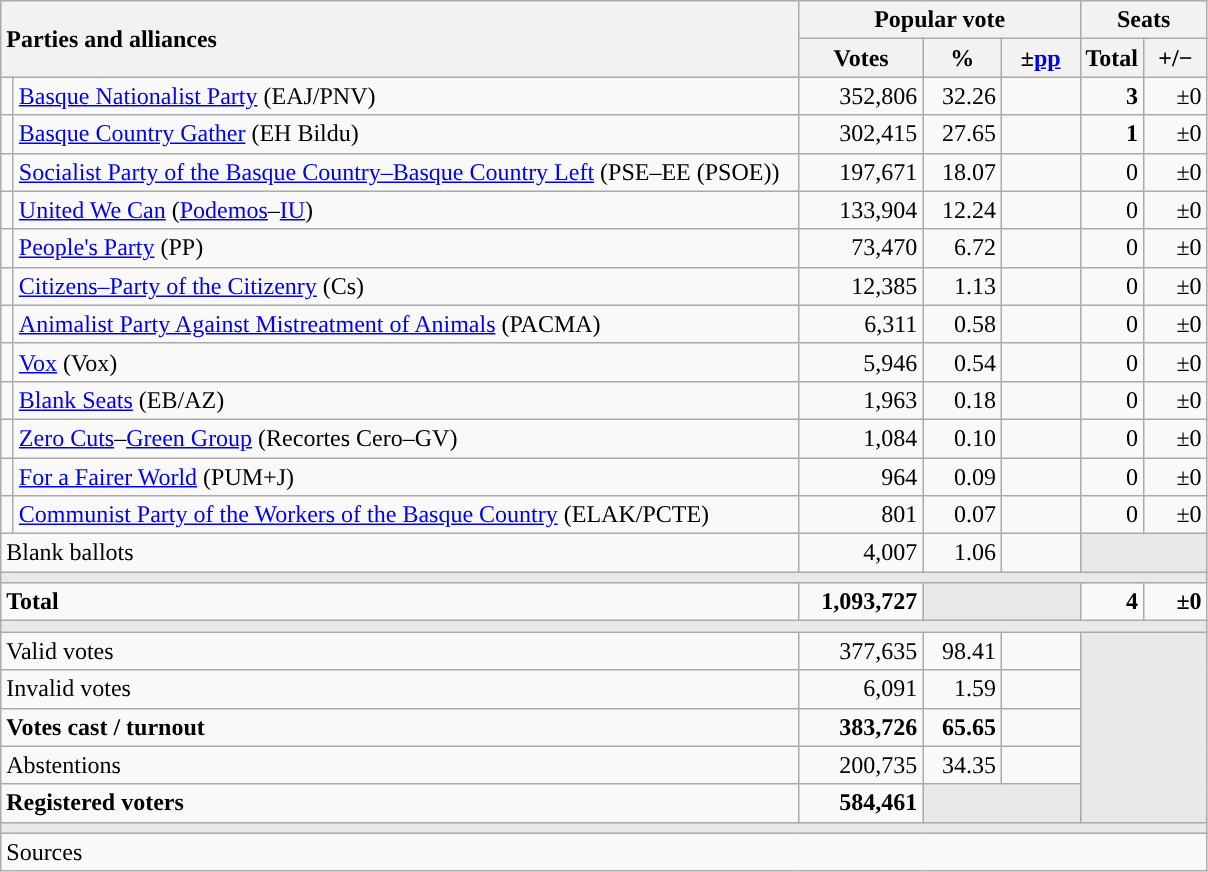<table class="wikitable" style="text-align:right;">
<tr>
<th style="text-align:left;" rowspan="2" colspan="2" width="525">Parties and alliances</th>
<th colspan="3">Popular vote</th>
<th colspan="2">Seats</th>
</tr>
<tr>
<th width="75">Votes</th>
<th width="45">%</th>
<th width="45">±<a href='#'>pp</a></th>
<th width="35">Total</th>
<th width="35">+/−</th>
</tr>
<tr>
<td width="1" style="color:inherit;background:"></td>
<td align="left"><a href='#'>Basque Nationalist Party</a> (EAJ/PNV)</td>
<td>352,806</td>
<td>32.26</td>
<td></td>
<td><strong>3</strong></td>
<td>±0</td>
</tr>
<tr>
<td style="color:inherit;background:"></td>
<td align="left"><a href='#'>Basque Country Gather</a> (EH Bildu)</td>
<td>302,415</td>
<td>27.65</td>
<td></td>
<td><strong>1</strong></td>
<td>±0</td>
</tr>
<tr>
<td style="color:inherit;background:"></td>
<td align="left"><a href='#'>Socialist Party of the Basque Country–Basque Country Left</a> (PSE–EE (PSOE))</td>
<td>197,671</td>
<td>18.07</td>
<td></td>
<td>0</td>
<td>±0</td>
</tr>
<tr>
<td style="color:inherit;background:"></td>
<td align="left"><a href='#'>United We Can</a> (<a href='#'>Podemos</a>–<a href='#'>IU</a>)</td>
<td>133,904</td>
<td>12.24</td>
<td></td>
<td>0</td>
<td>±0</td>
</tr>
<tr>
<td style="color:inherit;background:"></td>
<td align="left"><a href='#'>People's Party</a> (PP)</td>
<td>73,470</td>
<td>6.72</td>
<td></td>
<td>0</td>
<td>±0</td>
</tr>
<tr>
<td style="color:inherit;background:"></td>
<td align="left"><a href='#'>Citizens–Party of the Citizenry</a> (Cs)</td>
<td>12,385</td>
<td>1.13</td>
<td></td>
<td>0</td>
<td>±0</td>
</tr>
<tr>
<td style="color:inherit;background:"></td>
<td align="left"><a href='#'>Animalist Party Against Mistreatment of Animals</a> (PACMA)</td>
<td>6,311</td>
<td>0.58</td>
<td></td>
<td>0</td>
<td>±0</td>
</tr>
<tr>
<td style="color:inherit;background:"></td>
<td align="left"><a href='#'>Vox</a> (Vox)</td>
<td>5,946</td>
<td>0.54</td>
<td></td>
<td>0</td>
<td>±0</td>
</tr>
<tr>
<td style="color:inherit;background:"></td>
<td align="left"><a href='#'>Blank Seats</a> (EB/AZ)</td>
<td>1,963</td>
<td>0.18</td>
<td></td>
<td>0</td>
<td>±0</td>
</tr>
<tr>
<td style="color:inherit;background:"></td>
<td align="left"><a href='#'>Zero Cuts</a>–<a href='#'>Green Group</a> (Recortes Cero–GV)</td>
<td>1,084</td>
<td>0.10</td>
<td></td>
<td>0</td>
<td>±0</td>
</tr>
<tr>
<td style="color:inherit;background:"></td>
<td align="left"><a href='#'>For a Fairer World</a> (PUM+J)</td>
<td>964</td>
<td>0.09</td>
<td></td>
<td>0</td>
<td>±0</td>
</tr>
<tr>
<td style="color:inherit;background:"></td>
<td align="left"><a href='#'>Communist Party of the Workers of the Basque Country</a> (ELAK/PCTE)</td>
<td>801</td>
<td>0.07</td>
<td></td>
<td>0</td>
<td>±0</td>
</tr>
<tr>
<td align="left" colspan="2">Blank ballots</td>
<td>4,007</td>
<td>1.06</td>
<td></td>
<td bgcolor="#E9E9E9" colspan="2"></td>
</tr>
<tr>
<td colspan="7" bgcolor="#E9E9E9"></td>
</tr>
<tr style="font-weight:bold;">
<td align="left" colspan="2">Total</td>
<td>1,093,727</td>
<td bgcolor="#E9E9E9" colspan="2"></td>
<td>4</td>
<td>±0</td>
</tr>
<tr>
<td colspan="7" bgcolor="#E9E9E9"></td>
</tr>
<tr>
<td align="left" colspan="2">Valid votes</td>
<td>377,635</td>
<td>98.41</td>
<td></td>
<td bgcolor="#E9E9E9" colspan="2" rowspan="5"></td>
</tr>
<tr>
<td align="left" colspan="2">Invalid votes</td>
<td>6,091</td>
<td>1.59</td>
<td></td>
</tr>
<tr style="font-weight:bold;">
<td align="left" colspan="2">Votes cast / turnout</td>
<td>383,726</td>
<td>65.65</td>
<td></td>
</tr>
<tr>
<td align="left" colspan="2">Abstentions</td>
<td>200,735</td>
<td>34.35</td>
<td></td>
</tr>
<tr style="font-weight:bold;">
<td align="left" colspan="2">Registered voters</td>
<td>584,461</td>
<td bgcolor="#E9E9E9" colspan="2"></td>
</tr>
<tr>
<td colspan="7" bgcolor="#E9E9E9"></td>
</tr>
<tr>
<td align="left" colspan="7">Sources</td>
</tr>
</table>
